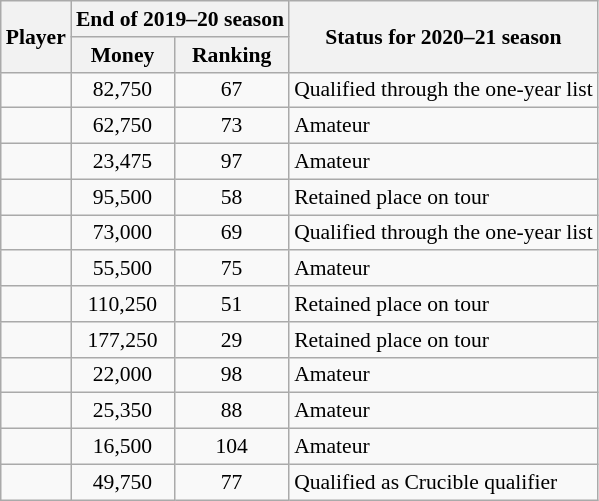<table class="wikitable sortable" style="text-align:center; font-size:90%">
<tr>
<th rowspan=2>Player</th>
<th colspan=2>End of 2019–20 season</th>
<th rowspan=2>Status for 2020–21 season</th>
</tr>
<tr>
<th>Money</th>
<th>Ranking</th>
</tr>
<tr>
<td align=left></td>
<td>82,750</td>
<td>67</td>
<td align=left>Qualified through the one-year list</td>
</tr>
<tr>
<td align=left></td>
<td>62,750</td>
<td>73</td>
<td align=left>Amateur</td>
</tr>
<tr>
<td align=left></td>
<td>23,475</td>
<td>97</td>
<td align=left>Amateur</td>
</tr>
<tr>
<td align=left></td>
<td>95,500</td>
<td>58</td>
<td align=left>Retained place on tour</td>
</tr>
<tr>
<td align=left></td>
<td>73,000</td>
<td>69</td>
<td align=left>Qualified through the one-year list</td>
</tr>
<tr>
<td align=left></td>
<td>55,500</td>
<td>75</td>
<td align=left>Amateur</td>
</tr>
<tr>
<td align=left></td>
<td>110,250</td>
<td>51</td>
<td align=left>Retained place on tour</td>
</tr>
<tr>
<td align=left></td>
<td>177,250</td>
<td>29</td>
<td align=left>Retained place on tour</td>
</tr>
<tr>
<td align=left></td>
<td>22,000</td>
<td>98</td>
<td align=left>Amateur</td>
</tr>
<tr>
<td align=left></td>
<td>25,350</td>
<td>88</td>
<td align=left>Amateur</td>
</tr>
<tr>
<td align=left></td>
<td>16,500</td>
<td>104</td>
<td align=left>Amateur</td>
</tr>
<tr>
<td align=left></td>
<td>49,750</td>
<td>77</td>
<td align=left>Qualified as Crucible qualifier</td>
</tr>
</table>
